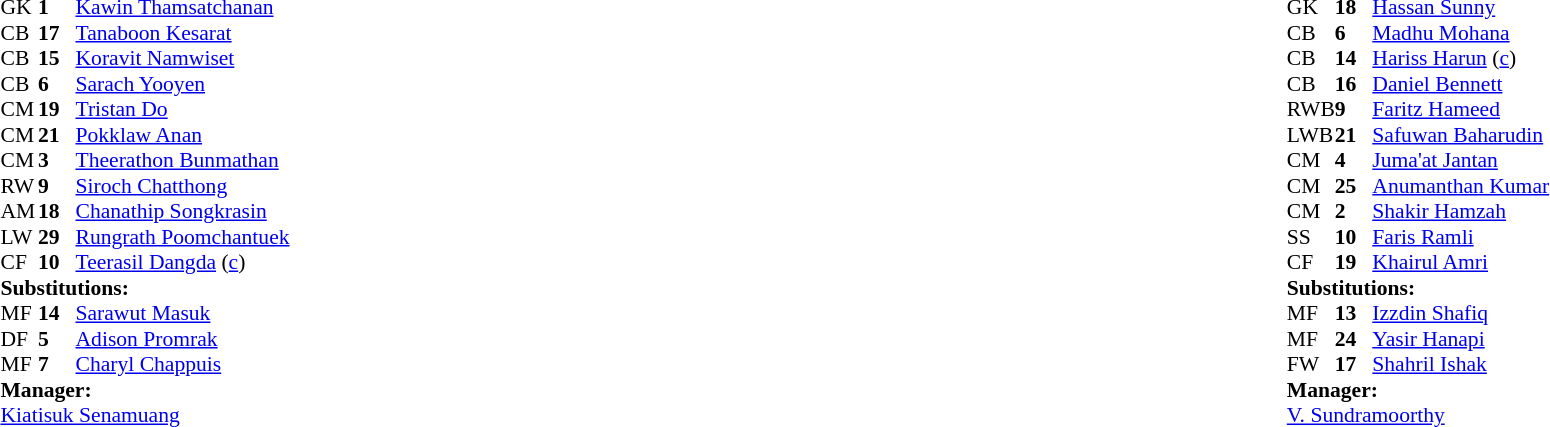<table width="100%">
<tr>
<td valign="top" width="40%"><br><table style="font-size:90%;" cellspacing="0" cellpadding="0">
<tr>
<th width="25"></th>
<th width="25"></th>
</tr>
<tr>
<td>GK</td>
<td><strong>1</strong></td>
<td><a href='#'>Kawin Thamsatchanan</a></td>
</tr>
<tr>
<td>CB</td>
<td><strong>17</strong></td>
<td><a href='#'>Tanaboon Kesarat</a></td>
</tr>
<tr>
<td>CB</td>
<td><strong>15</strong></td>
<td><a href='#'>Koravit Namwiset</a></td>
</tr>
<tr>
<td>CB</td>
<td><strong>6</strong></td>
<td><a href='#'>Sarach Yooyen</a></td>
</tr>
<tr>
<td>CM</td>
<td><strong>19</strong></td>
<td><a href='#'>Tristan Do</a></td>
</tr>
<tr>
<td>CM</td>
<td><strong>21</strong></td>
<td><a href='#'>Pokklaw Anan</a></td>
<td></td>
<td></td>
</tr>
<tr>
<td>CM</td>
<td><strong>3</strong></td>
<td><a href='#'>Theerathon Bunmathan</a></td>
</tr>
<tr>
<td>RW</td>
<td><strong>9</strong></td>
<td><a href='#'>Siroch Chatthong</a></td>
<td></td>
<td></td>
</tr>
<tr>
<td>AM</td>
<td><strong>18</strong></td>
<td><a href='#'>Chanathip Songkrasin</a></td>
</tr>
<tr>
<td>LW</td>
<td><strong>29</strong></td>
<td><a href='#'>Rungrath Poomchantuek</a></td>
<td></td>
<td></td>
</tr>
<tr>
<td>CF</td>
<td><strong>10</strong></td>
<td><a href='#'>Teerasil Dangda</a> (<a href='#'>c</a>)</td>
</tr>
<tr>
<td colspan=3><strong>Substitutions:</strong></td>
</tr>
<tr>
<td>MF</td>
<td><strong>14</strong></td>
<td><a href='#'>Sarawut Masuk</a></td>
<td></td>
<td></td>
</tr>
<tr>
<td>DF</td>
<td><strong>5</strong></td>
<td><a href='#'>Adison Promrak</a></td>
<td></td>
<td></td>
</tr>
<tr>
<td>MF</td>
<td><strong>7</strong></td>
<td><a href='#'>Charyl Chappuis</a></td>
<td></td>
<td></td>
</tr>
<tr>
<td colspan=3><strong>Manager:</strong></td>
</tr>
<tr>
<td colspan=4><a href='#'>Kiatisuk Senamuang</a></td>
</tr>
</table>
</td>
<td valign="top"></td>
<td valign="top" width="50%"><br><table style="font-size:90%;" cellspacing="0" cellpadding="0" align="center">
<tr>
<th width=25></th>
<th width=25></th>
</tr>
<tr>
<td>GK</td>
<td><strong>18</strong></td>
<td><a href='#'>Hassan Sunny</a></td>
</tr>
<tr>
<td>CB</td>
<td><strong>6</strong></td>
<td><a href='#'>Madhu Mohana</a></td>
</tr>
<tr>
<td>CB</td>
<td><strong>14</strong></td>
<td><a href='#'>Hariss Harun</a> (<a href='#'>c</a>)</td>
</tr>
<tr>
<td>CB</td>
<td><strong>16</strong></td>
<td><a href='#'>Daniel Bennett</a></td>
<td></td>
</tr>
<tr>
<td>RWB</td>
<td><strong>9</strong></td>
<td><a href='#'>Faritz Hameed</a></td>
<td></td>
</tr>
<tr>
<td>LWB</td>
<td><strong>21</strong></td>
<td><a href='#'>Safuwan Baharudin</a></td>
<td></td>
<td></td>
</tr>
<tr>
<td>CM</td>
<td><strong>4</strong></td>
<td><a href='#'>Juma'at Jantan</a></td>
<td></td>
<td></td>
</tr>
<tr>
<td>CM</td>
<td><strong>25</strong></td>
<td><a href='#'>Anumanthan Kumar</a></td>
<td></td>
<td></td>
</tr>
<tr>
<td>CM</td>
<td><strong>2</strong></td>
<td><a href='#'>Shakir Hamzah</a></td>
</tr>
<tr>
<td>SS</td>
<td><strong>10</strong></td>
<td><a href='#'>Faris Ramli</a></td>
</tr>
<tr>
<td>CF</td>
<td><strong>19</strong></td>
<td><a href='#'>Khairul Amri</a></td>
<td></td>
</tr>
<tr>
<td colspan=3><strong>Substitutions:</strong></td>
</tr>
<tr>
<td>MF</td>
<td><strong>13</strong></td>
<td><a href='#'>Izzdin Shafiq</a></td>
<td></td>
<td></td>
</tr>
<tr>
<td>MF</td>
<td><strong>24</strong></td>
<td><a href='#'>Yasir Hanapi</a></td>
<td></td>
<td></td>
</tr>
<tr>
<td>FW</td>
<td><strong>17</strong></td>
<td><a href='#'>Shahril Ishak</a></td>
<td></td>
<td></td>
</tr>
<tr>
<td colspan=3><strong>Manager:</strong></td>
</tr>
<tr>
<td colspan=4><a href='#'>V. Sundramoorthy</a></td>
</tr>
</table>
</td>
</tr>
</table>
